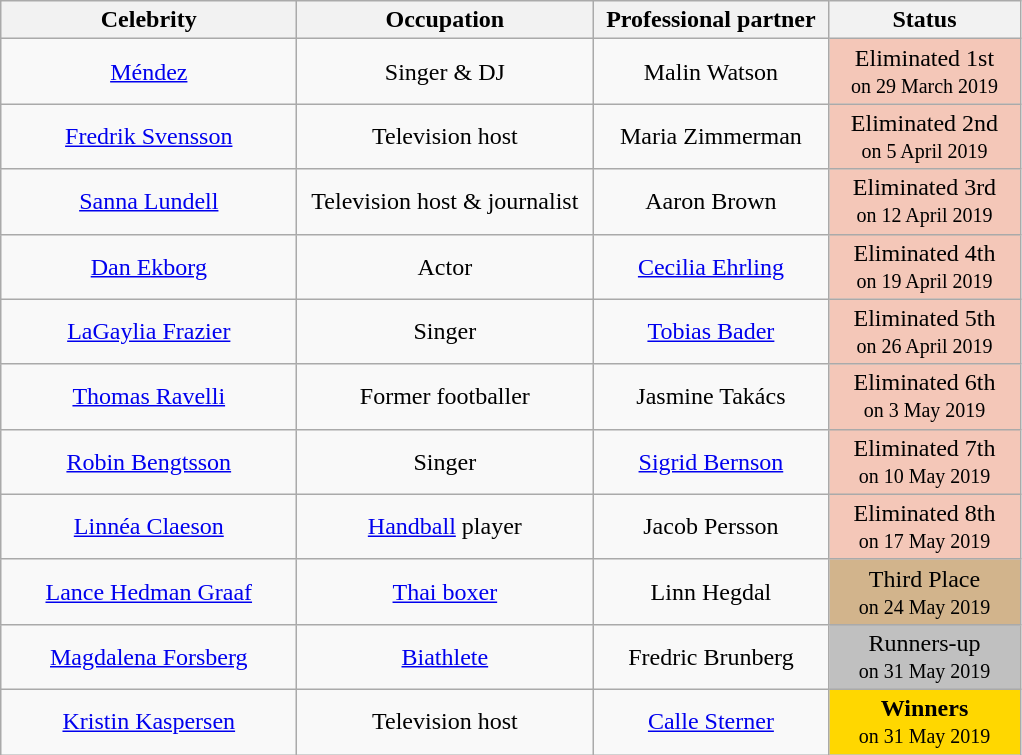<table class="wikitable" align=center border="2" cellpadding="3" cellspacing="0" style="text-align:center; font-size:100%">
<tr>
<th width="190">Celebrity</th>
<th width="190">Occupation</th>
<th width="150">Professional partner</th>
<th width="120">Status</th>
</tr>
<tr>
<td><a href='#'>Méndez</a></td>
<td>Singer & DJ</td>
<td>Malin Watson</td>
<td style=background:#f4c7b8>Eliminated 1st<br><small>on 29 March 2019</small></td>
</tr>
<tr>
<td><a href='#'>Fredrik Svensson</a></td>
<td>Television host</td>
<td>Maria Zimmerman</td>
<td style=background:#f4c7b8>Eliminated 2nd<br><small>on 5 April 2019 </small></td>
</tr>
<tr>
<td><a href='#'>Sanna Lundell</a></td>
<td>Television host & journalist</td>
<td>Aaron Brown</td>
<td style=background:#f4c7b8>Eliminated 3rd<br><small>on 12 April 2019 </small></td>
</tr>
<tr>
<td><a href='#'>Dan Ekborg</a></td>
<td>Actor</td>
<td><a href='#'>Cecilia Ehrling</a></td>
<td style=background:#f4c7b8>Eliminated 4th<br><small>on 19 April 2019 </small></td>
</tr>
<tr>
<td><a href='#'>LaGaylia Frazier</a></td>
<td>Singer</td>
<td><a href='#'>Tobias Bader</a></td>
<td style=background:#f4c7b8>Eliminated 5th <br><small>on 26 April 2019 </small></td>
</tr>
<tr>
<td><a href='#'>Thomas Ravelli</a></td>
<td>Former footballer</td>
<td>Jasmine Takács</td>
<td style=background:#f4c7b8>Eliminated 6th <br><small>on 3 May 2019 </small></td>
</tr>
<tr>
<td><a href='#'>Robin Bengtsson</a></td>
<td>Singer</td>
<td><a href='#'>Sigrid Bernson</a></td>
<td style=background:#f4c7b8>Eliminated 7th <br><small>on 10 May 2019 </small></td>
</tr>
<tr>
<td><a href='#'>Linnéa Claeson</a></td>
<td><a href='#'>Handball</a> player</td>
<td>Jacob Persson</td>
<td style=background:#f4c7b8>Eliminated 8th <br><small>on 17 May 2019 </small></td>
</tr>
<tr>
<td><a href='#'>Lance Hedman Graaf</a></td>
<td><a href='#'>Thai boxer</a></td>
<td>Linn Hegdal</td>
<td style=background:tan>Third Place <br><small>on 24 May 2019 </small></td>
</tr>
<tr>
<td><a href='#'>Magdalena Forsberg</a></td>
<td><a href='#'>Biathlete</a></td>
<td>Fredric Brunberg</td>
<td style=background:silver>Runners-up <br><small>on 31 May 2019 </small></td>
</tr>
<tr>
<td><a href='#'>Kristin Kaspersen</a></td>
<td>Television host</td>
<td><a href='#'>Calle Sterner</a></td>
<td style="background:gold;"><strong>Winners</strong> <br><small>on 31 May 2019 </small></td>
</tr>
</table>
